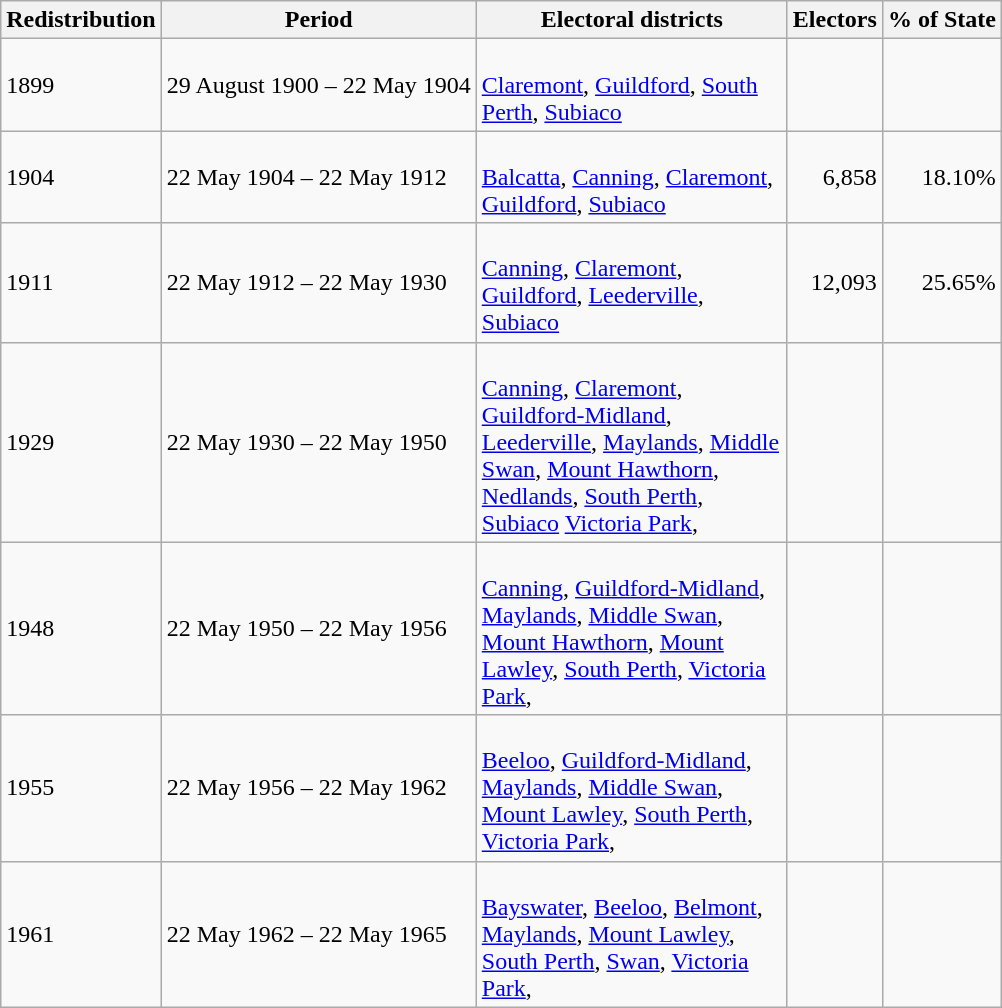<table class="wikitable">
<tr>
<th>Redistribution</th>
<th>Period</th>
<th>Electoral districts</th>
<th>Electors</th>
<th>% of State</th>
</tr>
<tr>
<td>1899</td>
<td>29 August 1900 – 22 May 1904</td>
<td width = 200><br><a href='#'>Claremont</a>, 
<a href='#'>Guildford</a>, 
<a href='#'>South Perth</a>, 
<a href='#'>Subiaco</a></td>
<td align=right> </td>
<td align=right> </td>
</tr>
<tr>
<td>1904</td>
<td>22 May 1904 – 22 May 1912</td>
<td width = 200><br><a href='#'>Balcatta</a>, 
<a href='#'>Canning</a>, 
<a href='#'>Claremont</a>, 
<a href='#'>Guildford</a>, 
<a href='#'>Subiaco</a></td>
<td align=right>6,858</td>
<td align=right>18.10%</td>
</tr>
<tr>
<td>1911</td>
<td>22 May 1912 – 22 May 1930</td>
<td width = 200><br><a href='#'>Canning</a>, 
<a href='#'>Claremont</a>, 
<a href='#'>Guildford</a>, 
<a href='#'>Leederville</a>, 
<a href='#'>Subiaco</a></td>
<td align=right>12,093</td>
<td align=right>25.65%</td>
</tr>
<tr>
<td>1929</td>
<td>22 May 1930 – 22 May 1950</td>
<td width = 200><br><a href='#'>Canning</a>, 
<a href='#'>Claremont</a>, 
<a href='#'>Guildford-Midland</a>, 
<a href='#'>Leederville</a>, 
<a href='#'>Maylands</a>, 
<a href='#'>Middle Swan</a>, 
<a href='#'>Mount Hawthorn</a>, 
<a href='#'>Nedlands</a>, 
<a href='#'>South Perth</a>, 
<a href='#'>Subiaco</a>
<a href='#'>Victoria Park</a>,</td>
<td align=right> </td>
<td align=right> </td>
</tr>
<tr>
<td>1948</td>
<td>22 May 1950 – 22 May 1956</td>
<td width = 200><br><a href='#'>Canning</a>, 
<a href='#'>Guildford-Midland</a>, 
<a href='#'>Maylands</a>, 
<a href='#'>Middle Swan</a>, 
<a href='#'>Mount Hawthorn</a>, 
<a href='#'>Mount Lawley</a>, 
<a href='#'>South Perth</a>, 
<a href='#'>Victoria Park</a>,</td>
<td align=right> </td>
<td align=right> </td>
</tr>
<tr>
<td>1955</td>
<td>22 May 1956 – 22 May 1962</td>
<td width = 200><br><a href='#'>Beeloo</a>, 
<a href='#'>Guildford-Midland</a>, 
<a href='#'>Maylands</a>, 
<a href='#'>Middle Swan</a>, 
<a href='#'>Mount Lawley</a>, 
<a href='#'>South Perth</a>, 
<a href='#'>Victoria Park</a>,</td>
<td align=right> </td>
<td align=right> </td>
</tr>
<tr>
<td>1961</td>
<td>22 May 1962 – 22 May 1965</td>
<td width = 200><br><a href='#'>Bayswater</a>, 
<a href='#'>Beeloo</a>, 
<a href='#'>Belmont</a>, 
<a href='#'>Maylands</a>, 
<a href='#'>Mount Lawley</a>, 
<a href='#'>South Perth</a>, 
<a href='#'>Swan</a>, 
<a href='#'>Victoria Park</a>,</td>
<td align=right> </td>
<td align=right> </td>
</tr>
</table>
